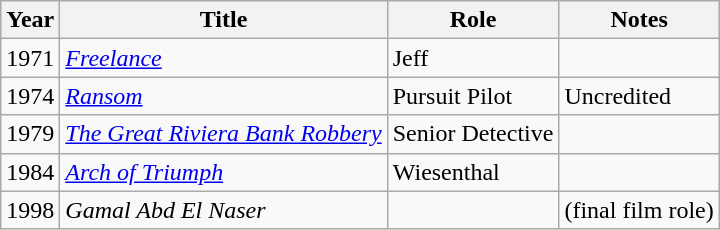<table class="wikitable">
<tr>
<th>Year</th>
<th>Title</th>
<th>Role</th>
<th>Notes</th>
</tr>
<tr>
<td>1971</td>
<td><em><a href='#'>Freelance</a></em></td>
<td>Jeff</td>
<td></td>
</tr>
<tr>
<td>1974</td>
<td><em><a href='#'>Ransom</a></em></td>
<td>Pursuit Pilot</td>
<td>Uncredited</td>
</tr>
<tr>
<td>1979</td>
<td><em><a href='#'>The Great Riviera Bank Robbery</a></em></td>
<td>Senior Detective</td>
<td></td>
</tr>
<tr>
<td>1984</td>
<td><em><a href='#'>Arch of Triumph</a></em></td>
<td>Wiesenthal</td>
<td></td>
</tr>
<tr>
<td>1998</td>
<td><em>Gamal Abd El Naser</em></td>
<td></td>
<td>(final film role)</td>
</tr>
</table>
